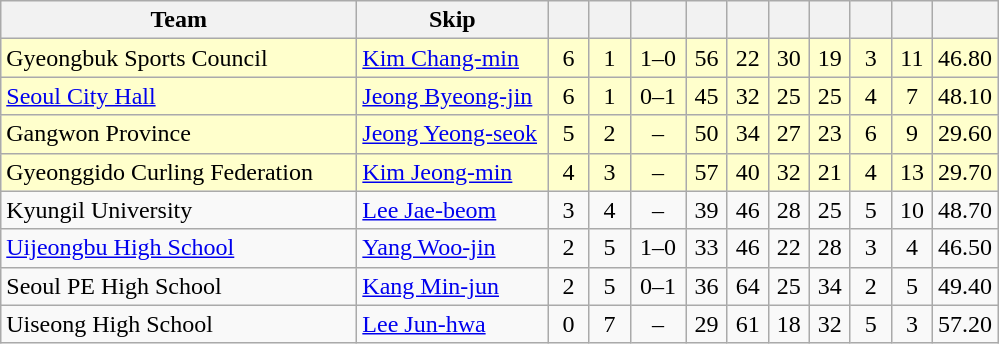<table class=wikitable  style="text-align:center;">
<tr>
<th width=230>Team</th>
<th width=120>Skip</th>
<th width=20></th>
<th width=20></th>
<th width=30></th>
<th width=20></th>
<th width=20></th>
<th width=20></th>
<th width=20></th>
<th width=20></th>
<th width=20></th>
<th width=20></th>
</tr>
<tr bgcolor=#ffffcc>
<td style="text-align:left;"> Gyeongbuk Sports Council</td>
<td style="text-align:left;"><a href='#'>Kim Chang-min</a></td>
<td>6</td>
<td>1</td>
<td>1–0</td>
<td>56</td>
<td>22</td>
<td>30</td>
<td>19</td>
<td>3</td>
<td>11</td>
<td>46.80</td>
</tr>
<tr bgcolor=#ffffcc>
<td style="text-align:left;"> <a href='#'>Seoul City Hall</a></td>
<td style="text-align:left;"><a href='#'>Jeong Byeong-jin</a></td>
<td>6</td>
<td>1</td>
<td>0–1</td>
<td>45</td>
<td>32</td>
<td>25</td>
<td>25</td>
<td>4</td>
<td>7</td>
<td>48.10</td>
</tr>
<tr bgcolor=#ffffcc>
<td style="text-align:left;"> Gangwon Province</td>
<td style="text-align:left;"><a href='#'>Jeong Yeong-seok</a></td>
<td>5</td>
<td>2</td>
<td>–</td>
<td>50</td>
<td>34</td>
<td>27</td>
<td>23</td>
<td>6</td>
<td>9</td>
<td>29.60</td>
</tr>
<tr bgcolor=#ffffcc>
<td style="text-align:left;"> Gyeonggido Curling Federation</td>
<td style="text-align:left;"><a href='#'>Kim Jeong-min</a></td>
<td>4</td>
<td>3</td>
<td>–</td>
<td>57</td>
<td>40</td>
<td>32</td>
<td>21</td>
<td>4</td>
<td>13</td>
<td>29.70</td>
</tr>
<tr>
<td style="text-align:left;"> Kyungil University</td>
<td style="text-align:left;"><a href='#'>Lee Jae-beom</a></td>
<td>3</td>
<td>4</td>
<td>–</td>
<td>39</td>
<td>46</td>
<td>28</td>
<td>25</td>
<td>5</td>
<td>10</td>
<td>48.70</td>
</tr>
<tr>
<td style="text-align:left;"> <a href='#'>Uijeongbu High School</a></td>
<td style="text-align:left;"><a href='#'>Yang Woo-jin</a></td>
<td>2</td>
<td>5</td>
<td>1–0</td>
<td>33</td>
<td>46</td>
<td>22</td>
<td>28</td>
<td>3</td>
<td>4</td>
<td>46.50</td>
</tr>
<tr>
<td style="text-align:left;"> Seoul PE High School</td>
<td style="text-align:left;"><a href='#'>Kang Min-jun</a></td>
<td>2</td>
<td>5</td>
<td>0–1</td>
<td>36</td>
<td>64</td>
<td>25</td>
<td>34</td>
<td>2</td>
<td>5</td>
<td>49.40</td>
</tr>
<tr>
<td style="text-align:left;"> Uiseong High School</td>
<td style="text-align:left;"><a href='#'>Lee Jun-hwa</a></td>
<td>0</td>
<td>7</td>
<td>–</td>
<td>29</td>
<td>61</td>
<td>18</td>
<td>32</td>
<td>5</td>
<td>3</td>
<td>57.20</td>
</tr>
</table>
